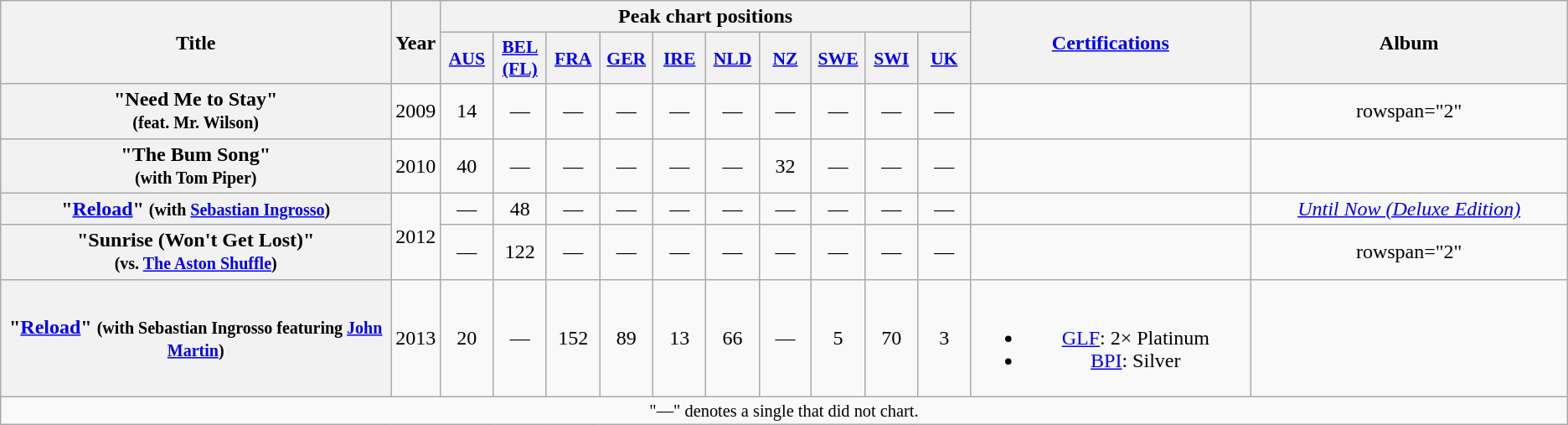<table class="wikitable plainrowheaders" style="text-align:center;">
<tr>
<th scope="col" rowspan="2" style="width:20em;">Title</th>
<th scope="col" rowspan="2" style="width:1em;">Year</th>
<th scope="col" colspan="10">Peak chart positions</th>
<th scope="col" rowspan="2" style="width:14em;"><a href='#'>Certifications</a></th>
<th scope="col" rowspan="2" style="width:16em;">Album</th>
</tr>
<tr>
<th scope="col" style="width:2.5em;font-size:90%;"><a href='#'>AUS</a><br></th>
<th scope="col" style="width:2.5em;font-size:90%;"><a href='#'>BEL<br>(FL)</a><br></th>
<th scope="col" style="width:2.5em;font-size:90%;"><a href='#'>FRA</a><br></th>
<th scope="col" style="width:2.5em;font-size:90%;"><a href='#'>GER</a><br></th>
<th scope="col" style="width:2.5em;font-size:90%;"><a href='#'>IRE</a><br></th>
<th scope="col" style="width:2.5em;font-size:90%;"><a href='#'>NLD</a><br></th>
<th scope="col" style="width:2.5em;font-size:90%;"><a href='#'>NZ</a><br></th>
<th scope="col" style="width:2.5em;font-size:90%;"><a href='#'>SWE</a><br></th>
<th scope="col" style="width:2.5em;font-size:90%;"><a href='#'>SWI</a><br></th>
<th scope="col" style="width:2.5em;font-size:90%;"><a href='#'>UK</a><br></th>
</tr>
<tr>
<th scope="row">"Need Me to Stay"<br><small>(feat. Mr. Wilson)</small></th>
<td>2009</td>
<td>14</td>
<td>—</td>
<td>—</td>
<td>—</td>
<td>—</td>
<td>—</td>
<td>—</td>
<td>—</td>
<td>—</td>
<td>—</td>
<td></td>
<td>rowspan="2" </td>
</tr>
<tr>
<th scope="row">"The Bum Song"<br><small>(with Tom Piper)</small></th>
<td>2010</td>
<td>40</td>
<td>—</td>
<td>—</td>
<td>—</td>
<td>—</td>
<td>—</td>
<td>32</td>
<td>—</td>
<td>—</td>
<td>—</td>
<td></td>
</tr>
<tr>
<th scope="row">"<a href='#'>Reload</a>" <small>(with <a href='#'>Sebastian Ingrosso</a>)</small></th>
<td rowspan="2">2012</td>
<td>—</td>
<td>48</td>
<td>—</td>
<td>—</td>
<td>—</td>
<td>—</td>
<td>—</td>
<td>—</td>
<td>—</td>
<td>—</td>
<td></td>
<td><em><a href='#'>Until Now (Deluxe Edition)</a></em></td>
</tr>
<tr>
<th scope="row">"Sunrise (Won't Get Lost)"<br><small>(vs. <a href='#'>The Aston Shuffle</a>)</small></th>
<td>—</td>
<td>122</td>
<td>—</td>
<td>—</td>
<td>—</td>
<td>—</td>
<td>—</td>
<td>—</td>
<td>—</td>
<td>—</td>
<td></td>
<td>rowspan="2" </td>
</tr>
<tr>
<th scope="row">"<a href='#'>Reload</a>" <small>(with Sebastian Ingrosso featuring <a href='#'>John Martin</a>)</small></th>
<td>2013</td>
<td>20</td>
<td>—</td>
<td>152</td>
<td>89</td>
<td>13</td>
<td>66</td>
<td>—</td>
<td>5</td>
<td>70</td>
<td>3</td>
<td><br><ul><li><a href='#'>GLF</a>: 2× Platinum</li><li><a href='#'>BPI</a>: Silver</li></ul></td>
</tr>
<tr>
<td colspan="14" style="font-size:85%">"—" denotes a single that did not chart.</td>
</tr>
</table>
